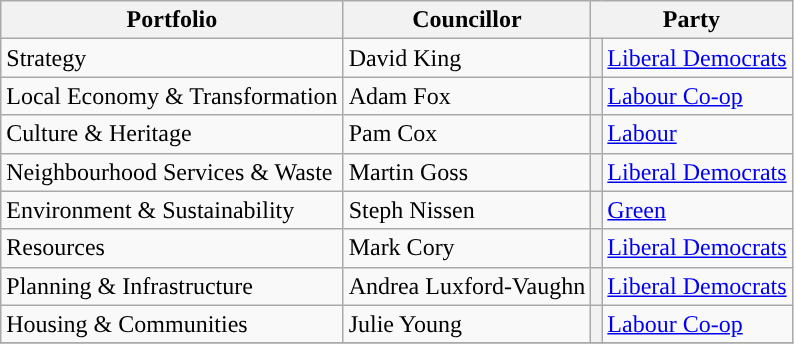<table class="wikitable sortable">
<tr>
<th>Portfolio</th>
<th>Councillor</th>
<th colspan="2">Party</th>
</tr>
<tr>
<td align="left">Strategy</td>
<td align="left">David King</td>
<th style="background-color: "></th>
<td><a href='#'>Liberal Democrats</a></td>
</tr>
<tr>
<td align="left">Local Economy & Transformation</td>
<td align="left">Adam Fox</td>
<th style="background-color: "></th>
<td><a href='#'>Labour Co-op</a></td>
</tr>
<tr>
<td align="left">Culture & Heritage</td>
<td align="left">Pam Cox</td>
<th style="background-color: "></th>
<td><a href='#'>Labour</a></td>
</tr>
<tr>
<td align="left">Neighbourhood Services & Waste</td>
<td align="left">Martin Goss</td>
<th style="background-color: "></th>
<td><a href='#'>Liberal Democrats</a></td>
</tr>
<tr>
<td align="left">Environment & Sustainability</td>
<td align="left">Steph Nissen</td>
<th style="background-color: "></th>
<td><a href='#'>Green</a></td>
</tr>
<tr>
<td align="left">Resources</td>
<td align="left">Mark Cory</td>
<th style="background-color: "></th>
<td><a href='#'>Liberal Democrats</a></td>
</tr>
<tr>
<td align="left">Planning & Infrastructure</td>
<td align="left">Andrea Luxford-Vaughn</td>
<th style="background-color: "></th>
<td><a href='#'>Liberal Democrats</a></td>
</tr>
<tr>
<td align="left">Housing & Communities</td>
<td align="left">Julie Young</td>
<th style="background-color: "></th>
<td><a href='#'>Labour Co-op</a></td>
</tr>
<tr>
</tr>
</table>
